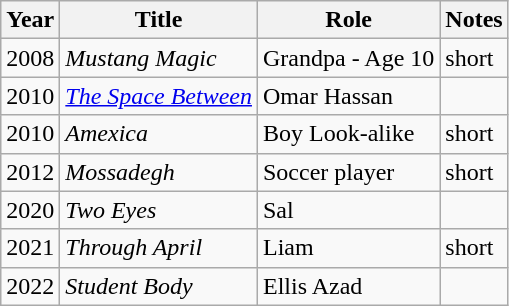<table class="wikitable sortable">
<tr>
<th>Year</th>
<th>Title</th>
<th>Role</th>
<th class="unsortable">Notes</th>
</tr>
<tr>
<td>2008</td>
<td><em>Mustang Magic</em></td>
<td>Grandpa - Age 10</td>
<td>short</td>
</tr>
<tr>
<td>2010</td>
<td><em><a href='#'>The Space Between</a></em></td>
<td>Omar Hassan</td>
<td></td>
</tr>
<tr>
<td>2010</td>
<td><em>Amexica</em></td>
<td>Boy Look-alike</td>
<td>short</td>
</tr>
<tr>
<td>2012</td>
<td><em>Mossadegh</em></td>
<td>Soccer player</td>
<td>short</td>
</tr>
<tr>
<td>2020</td>
<td><em>Two Eyes</em></td>
<td>Sal</td>
<td></td>
</tr>
<tr>
<td>2021</td>
<td><em>Through April</em></td>
<td>Liam</td>
<td>short</td>
</tr>
<tr>
<td>2022</td>
<td><em>Student Body</em></td>
<td>Ellis Azad</td>
<td></td>
</tr>
</table>
